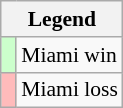<table class="wikitable" style="font-size:90%">
<tr>
<th colspan="2">Legend</th>
</tr>
<tr>
<td bgcolor="#ccffcc"> </td>
<td>Miami win</td>
</tr>
<tr>
<td bgcolor="#ffbbbb"> </td>
<td>Miami loss</td>
</tr>
</table>
